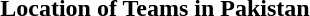<table class="wiki table" style="text-align:center; margin:1em auto;">
<tr>
<th>Location of Teams in Pakistan</th>
</tr>
<tr>
<td></td>
</tr>
</table>
